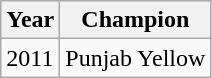<table class="wikitable sortable">
<tr>
<th>Year</th>
<th>Champion</th>
</tr>
<tr>
<td>2011</td>
<td>Punjab Yellow</td>
</tr>
</table>
